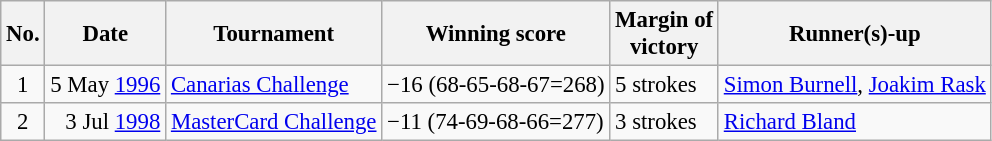<table class="wikitable" style="font-size:95%;">
<tr>
<th>No.</th>
<th>Date</th>
<th>Tournament</th>
<th>Winning score</th>
<th>Margin of<br>victory</th>
<th>Runner(s)-up</th>
</tr>
<tr>
<td align=center>1</td>
<td align=right>5 May <a href='#'>1996</a></td>
<td><a href='#'>Canarias Challenge</a></td>
<td>−16 (68-65-68-67=268)</td>
<td>5 strokes</td>
<td> <a href='#'>Simon Burnell</a>,  <a href='#'>Joakim Rask</a></td>
</tr>
<tr>
<td align=center>2</td>
<td align=right>3 Jul <a href='#'>1998</a></td>
<td><a href='#'>MasterCard Challenge</a></td>
<td>−11 (74-69-68-66=277)</td>
<td>3 strokes</td>
<td> <a href='#'>Richard Bland</a></td>
</tr>
</table>
